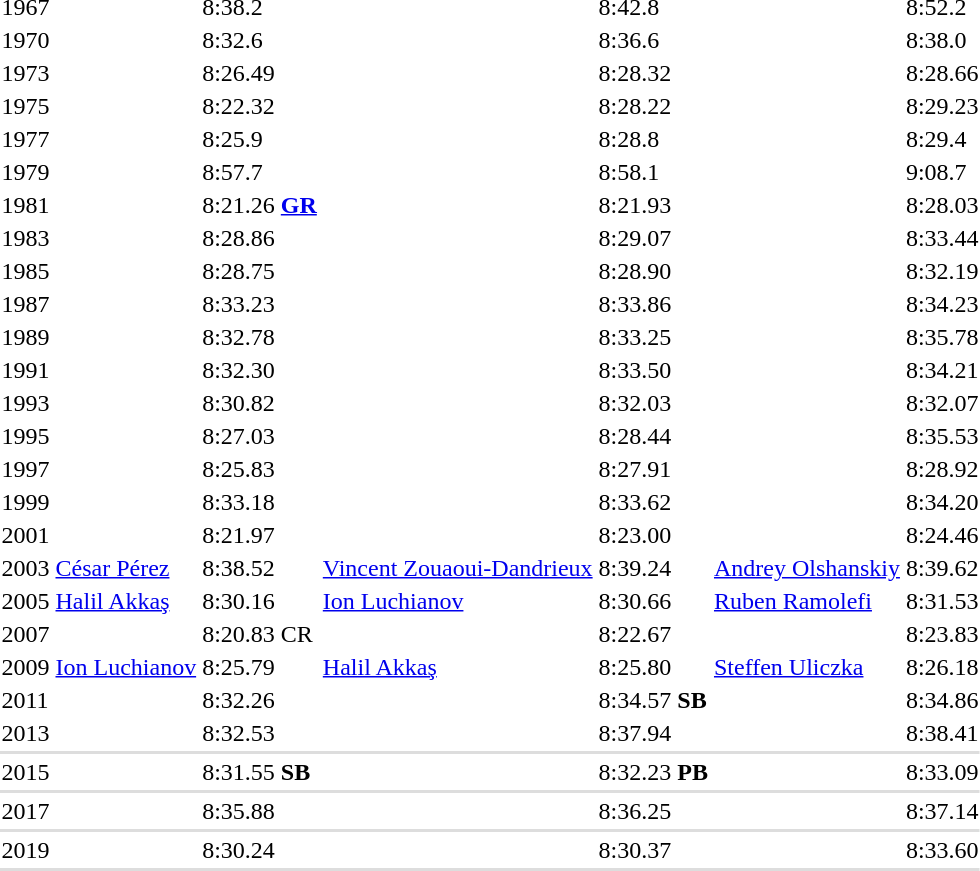<table>
<tr>
<td>1967</td>
<td></td>
<td>8:38.2</td>
<td></td>
<td>8:42.8</td>
<td></td>
<td>8:52.2</td>
</tr>
<tr>
<td>1970</td>
<td></td>
<td>8:32.6</td>
<td></td>
<td>8:36.6</td>
<td></td>
<td>8:38.0</td>
</tr>
<tr>
<td>1973</td>
<td></td>
<td>8:26.49</td>
<td></td>
<td>8:28.32</td>
<td></td>
<td>8:28.66</td>
</tr>
<tr>
<td>1975</td>
<td></td>
<td>8:22.32</td>
<td></td>
<td>8:28.22</td>
<td></td>
<td>8:29.23</td>
</tr>
<tr>
<td>1977</td>
<td></td>
<td>8:25.9</td>
<td></td>
<td>8:28.8</td>
<td></td>
<td>8:29.4</td>
</tr>
<tr>
<td>1979</td>
<td></td>
<td>8:57.7</td>
<td></td>
<td>8:58.1</td>
<td></td>
<td>9:08.7</td>
</tr>
<tr>
<td>1981</td>
<td></td>
<td>8:21.26 <strong><a href='#'>GR</a></strong></td>
<td></td>
<td>8:21.93</td>
<td></td>
<td>8:28.03</td>
</tr>
<tr>
<td>1983</td>
<td></td>
<td>8:28.86</td>
<td></td>
<td>8:29.07</td>
<td></td>
<td>8:33.44</td>
</tr>
<tr>
<td>1985</td>
<td></td>
<td>8:28.75</td>
<td></td>
<td>8:28.90</td>
<td></td>
<td>8:32.19</td>
</tr>
<tr>
<td>1987</td>
<td></td>
<td>8:33.23</td>
<td></td>
<td>8:33.86</td>
<td></td>
<td>8:34.23</td>
</tr>
<tr>
<td>1989</td>
<td></td>
<td>8:32.78</td>
<td></td>
<td>8:33.25</td>
<td></td>
<td>8:35.78</td>
</tr>
<tr>
<td>1991</td>
<td></td>
<td>8:32.30</td>
<td></td>
<td>8:33.50</td>
<td></td>
<td>8:34.21</td>
</tr>
<tr>
<td>1993</td>
<td></td>
<td>8:30.82</td>
<td></td>
<td>8:32.03</td>
<td></td>
<td>8:32.07</td>
</tr>
<tr>
<td>1995</td>
<td></td>
<td>8:27.03</td>
<td></td>
<td>8:28.44</td>
<td></td>
<td>8:35.53</td>
</tr>
<tr>
<td>1997</td>
<td></td>
<td>8:25.83</td>
<td></td>
<td>8:27.91</td>
<td></td>
<td>8:28.92</td>
</tr>
<tr>
<td>1999</td>
<td></td>
<td>8:33.18</td>
<td></td>
<td>8:33.62</td>
<td></td>
<td>8:34.20</td>
</tr>
<tr>
<td>2001</td>
<td></td>
<td>8:21.97</td>
<td></td>
<td>8:23.00</td>
<td></td>
<td>8:24.46</td>
</tr>
<tr>
<td>2003</td>
<td><a href='#'>César Pérez</a><br> </td>
<td>8:38.52</td>
<td><a href='#'>Vincent Zouaoui-Dandrieux</a><br> </td>
<td>8:39.24</td>
<td><a href='#'>Andrey Olshanskiy</a><br> </td>
<td>8:39.62</td>
</tr>
<tr>
<td>2005<br></td>
<td><a href='#'>Halil Akkaş</a><br> </td>
<td>8:30.16</td>
<td><a href='#'>Ion Luchianov</a><br> </td>
<td>8:30.66</td>
<td><a href='#'>Ruben Ramolefi</a><br> </td>
<td>8:31.53</td>
</tr>
<tr>
<td>2007<br></td>
<td></td>
<td>8:20.83 CR</td>
<td></td>
<td>8:22.67</td>
<td></td>
<td>8:23.83</td>
</tr>
<tr>
<td>2009<br></td>
<td><a href='#'>Ion Luchianov</a><br> </td>
<td>8:25.79</td>
<td><a href='#'>Halil Akkaş</a><br> </td>
<td>8:25.80</td>
<td><a href='#'>Steffen Uliczka</a><br> </td>
<td>8:26.18</td>
</tr>
<tr>
<td>2011<br></td>
<td></td>
<td>8:32.26</td>
<td></td>
<td>8:34.57 <strong>SB</strong></td>
<td></td>
<td>8:34.86</td>
</tr>
<tr>
<td>2013<br></td>
<td></td>
<td>8:32.53</td>
<td></td>
<td>8:37.94</td>
<td></td>
<td>8:38.41</td>
</tr>
<tr bgcolor=#DDDDDD>
<td colspan=7></td>
</tr>
<tr>
<td>2015<br></td>
<td></td>
<td>8:31.55 <strong>SB</strong></td>
<td></td>
<td>8:32.23 <strong>PB</strong></td>
<td></td>
<td>8:33.09</td>
</tr>
<tr bgcolor=#DDDDDD>
<td colspan=7></td>
</tr>
<tr>
<td>2017<br></td>
<td></td>
<td>8:35.88</td>
<td></td>
<td>8:36.25</td>
<td></td>
<td>8:37.14</td>
</tr>
<tr bgcolor=#DDDDDD>
<td colspan=7></td>
</tr>
<tr>
<td>2019<br></td>
<td></td>
<td>8:30.24</td>
<td></td>
<td>8:30.37 </td>
<td></td>
<td>8:33.60</td>
</tr>
<tr>
<td bgcolor="#dddddd" colspan="7"></td>
</tr>
</table>
